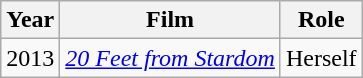<table class="wikitable sortable">
<tr>
<th>Year</th>
<th>Film</th>
<th>Role</th>
</tr>
<tr>
<td>2013</td>
<td><em><a href='#'>20 Feet from Stardom</a></em></td>
<td>Herself</td>
</tr>
</table>
